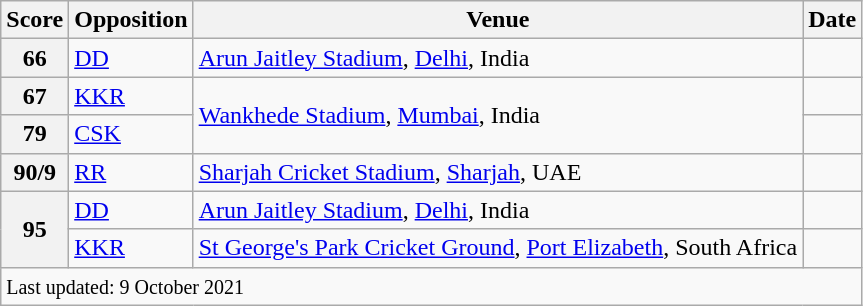<table class="wikitable">
<tr>
<th><strong>Score</strong></th>
<th><strong>Opposition</strong></th>
<th><strong>Venue</strong></th>
<th><strong>Date</strong></th>
</tr>
<tr>
<th>66</th>
<td><a href='#'>DD</a></td>
<td><a href='#'>Arun Jaitley Stadium</a>, <a href='#'>Delhi</a>, India</td>
<td></td>
</tr>
<tr>
<th>67</th>
<td><a href='#'>KKR</a></td>
<td rowspan=2><a href='#'>Wankhede Stadium</a>, <a href='#'>Mumbai</a>, India</td>
<td></td>
</tr>
<tr>
<th>79</th>
<td><a href='#'>CSK</a></td>
<td></td>
</tr>
<tr>
<th>90/9</th>
<td><a href='#'>RR</a></td>
<td><a href='#'>Sharjah Cricket Stadium</a>, <a href='#'>Sharjah</a>, UAE</td>
<td></td>
</tr>
<tr>
<th rowspan=2>95</th>
<td><a href='#'>DD</a></td>
<td><a href='#'>Arun Jaitley Stadium</a>, <a href='#'>Delhi</a>, India</td>
<td></td>
</tr>
<tr>
<td><a href='#'>KKR</a></td>
<td><a href='#'>St George's Park Cricket Ground</a>, <a href='#'>Port Elizabeth</a>, South Africa</td>
<td></td>
</tr>
<tr class=sortbottom>
<td colspan="4"><small>Last updated: 9 October 2021</small></td>
</tr>
</table>
